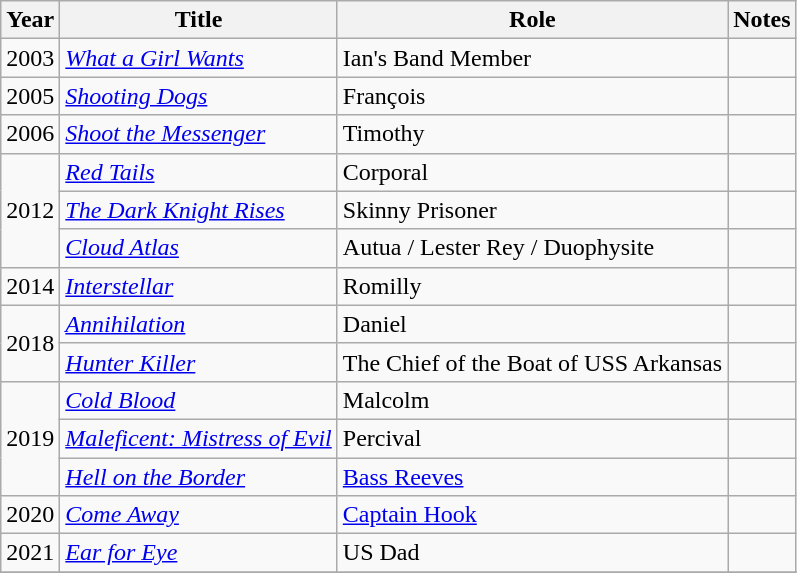<table class="wikitable sortable">
<tr>
<th>Year</th>
<th>Title</th>
<th>Role</th>
<th>Notes</th>
</tr>
<tr>
<td>2003</td>
<td><em><a href='#'>What a Girl Wants</a></em></td>
<td>Ian's Band Member</td>
<td></td>
</tr>
<tr>
<td>2005</td>
<td><em><a href='#'>Shooting Dogs</a></em></td>
<td>François</td>
<td></td>
</tr>
<tr>
<td>2006</td>
<td><em><a href='#'>Shoot the Messenger</a></em></td>
<td>Timothy</td>
<td></td>
</tr>
<tr>
<td rowspan="3">2012</td>
<td><em><a href='#'>Red Tails</a></em></td>
<td>Corporal</td>
<td></td>
</tr>
<tr>
<td><em><a href='#'>The Dark Knight Rises</a></em></td>
<td>Skinny Prisoner</td>
<td></td>
</tr>
<tr>
<td><em><a href='#'>Cloud Atlas</a></em></td>
<td>Autua / Lester Rey / Duophysite</td>
<td></td>
</tr>
<tr>
<td>2014</td>
<td><em><a href='#'>Interstellar</a></em></td>
<td>Romilly</td>
<td></td>
</tr>
<tr>
<td rowspan="2">2018</td>
<td><em><a href='#'>Annihilation</a></em></td>
<td>Daniel</td>
<td></td>
</tr>
<tr>
<td><em><a href='#'>Hunter Killer</a></em></td>
<td>The Chief of the Boat of USS Arkansas</td>
<td></td>
</tr>
<tr>
<td rowspan="3">2019</td>
<td><em><a href='#'>Cold Blood</a></em></td>
<td>Malcolm</td>
<td></td>
</tr>
<tr>
<td><em><a href='#'>Maleficent: Mistress of Evil</a></em></td>
<td>Percival</td>
<td></td>
</tr>
<tr>
<td><em><a href='#'>Hell on the Border</a></em></td>
<td><a href='#'>Bass Reeves</a></td>
<td></td>
</tr>
<tr>
<td>2020</td>
<td><em><a href='#'>Come Away</a></em></td>
<td><a href='#'>Captain Hook</a></td>
<td></td>
</tr>
<tr>
<td>2021</td>
<td><em><a href='#'>Ear for Eye</a></em></td>
<td>US Dad</td>
<td></td>
</tr>
<tr>
</tr>
</table>
